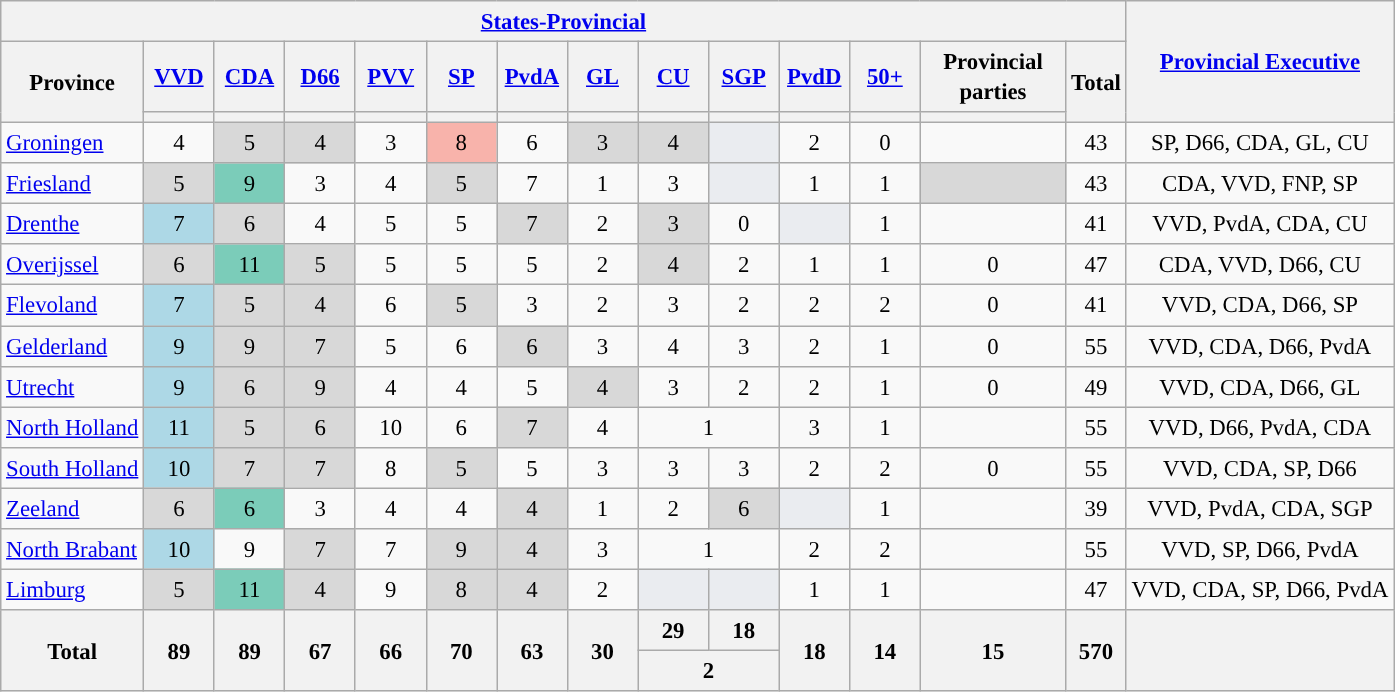<table class="wikitable" style="text-align:center; font-size:95%; line-height:20px;">
<tr>
<th colspan="14"><a href='#'>States-Provincial</a></th>
<th rowspan="3"><a href='#'>Provincial Executive</a></th>
</tr>
<tr>
<th rowspan="2">Province</th>
<th width="40"><a href='#'>VVD</a></th>
<th width="40"><a href='#'>CDA</a></th>
<th width="40"><a href='#'>D66</a></th>
<th width="40"><a href='#'>PVV</a></th>
<th width="40"><a href='#'>SP</a></th>
<th width="40"><a href='#'>PvdA</a></th>
<th width="40"><a href='#'>GL</a></th>
<th width="40"><a href='#'>CU</a></th>
<th width="40"><a href='#'>SGP</a></th>
<th width="40"><a href='#'>PvdD</a></th>
<th width="40"><a href='#'>50+</a></th>
<th width="90">Provincial parties</th>
<th rowspan="2">Total</th>
</tr>
<tr>
<th style="color:inherit;background:"></th>
<th style="color:inherit;background:"></th>
<th style="color:inherit;background:"></th>
<th style="color:inherit;background:"></th>
<th style="color:inherit;background:"></th>
<th style="color:inherit;background:"></th>
<th style="color:inherit;background:"></th>
<th style="color:inherit;background:"></th>
<th style="color:inherit;background:"></th>
<th style="color:inherit;background:"></th>
<th style="color:inherit;background:"></th>
<th style="color:inherit;background:"></th>
</tr>
<tr>
<td align="left"><a href='#'>Groningen</a></td>
<td>4</td>
<td style="background:#D8D8D8">5</td>
<td style="background:#D8D8D8">4</td>
<td>3</td>
<td style="background:#F8B3AB">8</td>
<td>6</td>
<td style="background:#D8D8D8">3</td>
<td style="background:#D8D8D8">4</td>
<td style="color:inherit;background:#eaecf0;"></td>
<td>2</td>
<td>0</td>
<td></td>
<td>43</td>
<td>SP, D66, CDA, GL, CU</td>
</tr>
<tr>
<td align="left"><a href='#'>Friesland</a></td>
<td style="background:#D8D8D8">5</td>
<td style="background:#7bccb9">9</td>
<td>3</td>
<td>4</td>
<td style="background:#D8D8D8">5</td>
<td>7</td>
<td>1</td>
<td>3</td>
<td style="color:inherit;background:#eaecf0;"></td>
<td>1</td>
<td>1</td>
<td style="background:#D8D8D8"></td>
<td>43</td>
<td>CDA, VVD, FNP, SP</td>
</tr>
<tr>
<td align="left"><a href='#'>Drenthe</a></td>
<td style="background:lightblue">7</td>
<td style="background:#D8D8D8">6</td>
<td>4</td>
<td>5</td>
<td>5</td>
<td style="background:#D8D8D8">7</td>
<td>2</td>
<td style="background:#D8D8D8">3</td>
<td>0</td>
<td style="color:inherit;background:#eaecf0;"></td>
<td>1</td>
<td></td>
<td>41</td>
<td>VVD, PvdA, CDA, CU</td>
</tr>
<tr>
<td align="left"><a href='#'>Overijssel</a></td>
<td style="background:#D8D8D8">6</td>
<td style="background:#7bccb9">11</td>
<td style="background:#D8D8D8">5</td>
<td>5</td>
<td>5</td>
<td>5</td>
<td>2</td>
<td style="background:#D8D8D8">4</td>
<td>2</td>
<td>1</td>
<td>1</td>
<td>0</td>
<td>47</td>
<td>CDA, VVD, D66, CU</td>
</tr>
<tr>
<td align="left"><a href='#'>Flevoland</a></td>
<td style="background:lightblue">7</td>
<td style="background:#D8D8D8">5</td>
<td style="background:#D8D8D8">4</td>
<td>6</td>
<td style="background:#D8D8D8">5</td>
<td>3</td>
<td>2</td>
<td>3</td>
<td>2</td>
<td>2</td>
<td>2</td>
<td>0</td>
<td>41</td>
<td>VVD, CDA, D66, SP</td>
</tr>
<tr>
<td align="left"><a href='#'>Gelderland</a></td>
<td style="background:lightblue">9</td>
<td style="background:#D8D8D8">9</td>
<td style="background:#D8D8D8">7</td>
<td>5</td>
<td>6</td>
<td style="background:#D8D8D8">6</td>
<td>3</td>
<td>4</td>
<td>3</td>
<td>2</td>
<td>1</td>
<td>0</td>
<td>55</td>
<td>VVD, CDA, D66, PvdA</td>
</tr>
<tr>
<td align="left"><a href='#'>Utrecht</a></td>
<td style="background:lightblue">9</td>
<td style="background:#D8D8D8">6</td>
<td style="background:#D8D8D8">9</td>
<td>4</td>
<td>4</td>
<td>5</td>
<td style="background:#D8D8D8">4</td>
<td>3</td>
<td>2</td>
<td>2</td>
<td>1</td>
<td>0</td>
<td>49</td>
<td>VVD, CDA, D66, GL</td>
</tr>
<tr>
<td align="left"><a href='#'>North Holland</a></td>
<td style="background:lightblue">11</td>
<td style="background:#D8D8D8">5</td>
<td style="background:#D8D8D8">6</td>
<td>10</td>
<td>6</td>
<td style="background:#D8D8D8">7</td>
<td>4</td>
<td colspan=2>1</td>
<td>3</td>
<td>1</td>
<td></td>
<td>55</td>
<td>VVD, D66, PvdA, CDA</td>
</tr>
<tr>
<td align="left"><a href='#'>South Holland</a></td>
<td style="background:lightblue">10</td>
<td style="background:#D8D8D8">7</td>
<td style="background:#D8D8D8">7</td>
<td>8</td>
<td style="background:#D8D8D8">5</td>
<td>5</td>
<td>3</td>
<td>3</td>
<td>3</td>
<td>2</td>
<td>2</td>
<td>0</td>
<td>55</td>
<td>VVD, CDA, SP, D66</td>
</tr>
<tr>
<td align="left"><a href='#'>Zeeland</a></td>
<td style="background:#D8D8D8">6</td>
<td style="background:#7bccb9">6</td>
<td>3</td>
<td>4</td>
<td>4</td>
<td style="background:#D8D8D8">4</td>
<td>1</td>
<td>2</td>
<td style="background:#D8D8D8">6</td>
<td style="color:inherit;background:#eaecf0;"></td>
<td>1</td>
<td></td>
<td>39</td>
<td>VVD, PvdA, CDA, SGP</td>
</tr>
<tr>
<td align="left"><a href='#'>North Brabant</a></td>
<td style="background:lightblue">10</td>
<td>9</td>
<td style="background:#D8D8D8">7</td>
<td>7</td>
<td style="background:#D8D8D8">9</td>
<td style="background:#D8D8D8">4</td>
<td>3</td>
<td colspan=2>1</td>
<td>2</td>
<td>2</td>
<td></td>
<td>55</td>
<td>VVD, SP, D66, PvdA</td>
</tr>
<tr>
<td align="left"><a href='#'>Limburg</a></td>
<td style="background:#D8D8D8">5</td>
<td style="background:#7bccb9">11</td>
<td style="background:#D8D8D8">4</td>
<td>9</td>
<td style="background:#D8D8D8">8</td>
<td style="background:#D8D8D8">4</td>
<td>2</td>
<td style="color:inherit;background:#eaecf0;"></td>
<td style="color:inherit;background:#eaecf0;"></td>
<td>1</td>
<td>1</td>
<td></td>
<td>47</td>
<td>VVD, CDA, SP, D66, PvdA</td>
</tr>
<tr>
<th rowspan="2">Total</th>
<th rowspan="2">89</th>
<th rowspan="2">89</th>
<th rowspan="2">67</th>
<th rowspan="2">66</th>
<th rowspan="2">70</th>
<th rowspan="2">63</th>
<th rowspan="2">30</th>
<th>29</th>
<th>18</th>
<th rowspan="2">18</th>
<th rowspan="2">14</th>
<th rowspan="2">15</th>
<th rowspan="2">570</th>
<th rowspan="2"></th>
</tr>
<tr>
<th colspan="2">2</th>
</tr>
</table>
